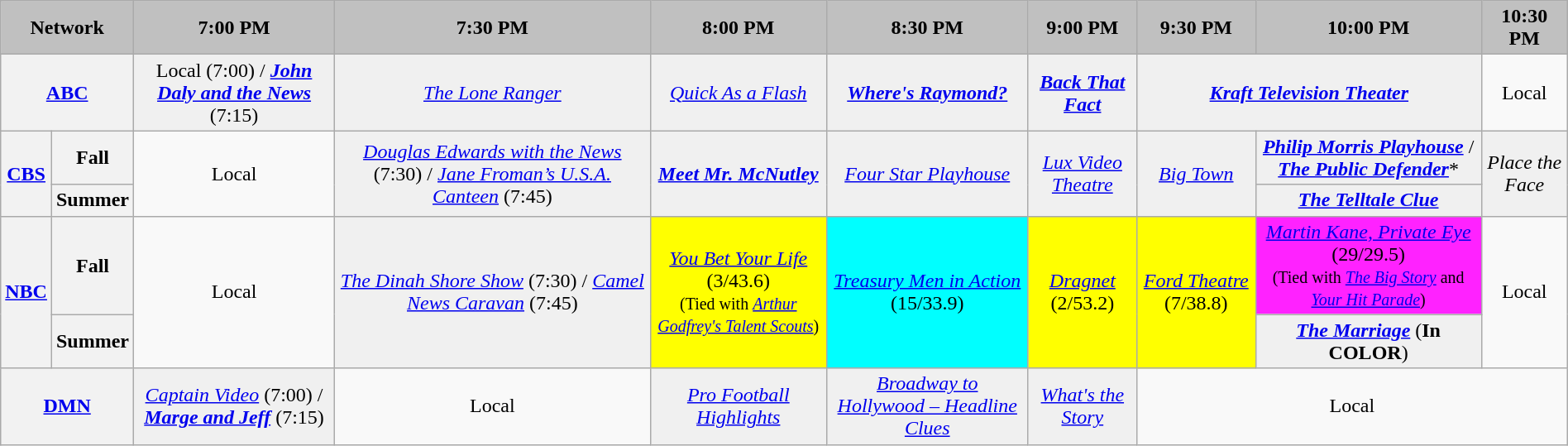<table class="wikitable" style="width:100%;margin-right:0;text-align:center">
<tr>
<th colspan="2" style="background-color:#C0C0C0;text-align:center">Network</th>
<th style="background-color:#C0C0C0;text-align:center">7:00 PM</th>
<th style="background-color:#C0C0C0;text-align:center">7:30 PM</th>
<th style="background-color:#C0C0C0;text-align:center">8:00 PM</th>
<th style="background-color:#C0C0C0;text-align:center">8:30 PM</th>
<th style="background-color:#C0C0C0;text-align:center">9:00 PM</th>
<th style="background-color:#C0C0C0;text-align:center">9:30 PM</th>
<th style="background-color:#C0C0C0;text-align:center">10:00 PM</th>
<th style="background-color:#C0C0C0;text-align:center">10:30 PM</th>
</tr>
<tr>
<th colspan="2" bgcolor="#C0C0C0"><a href='#'>ABC</a></th>
<td bgcolor="#F0F0F0">Local (7:00) / <strong><em><a href='#'>John Daly and the News</a></em></strong> (7:15)</td>
<td bgcolor="#F0F0F0"><em><a href='#'>The Lone Ranger</a></em></td>
<td bgcolor="#F0F0F0"><em><a href='#'>Quick As a Flash</a></em></td>
<td bgcolor="#F0F0F0"><strong><em><a href='#'>Where's Raymond?</a></em></strong></td>
<td bgcolor="#F0F0F0"><strong><em><a href='#'>Back That Fact</a></em></strong></td>
<td colspan="2" bgcolor="#F0F0F0"><strong><em><a href='#'>Kraft Television Theater</a></em></strong></td>
<td>Local</td>
</tr>
<tr>
<th rowspan="2" bgcolor="#C0C0C0"><a href='#'>CBS</a></th>
<th>Fall</th>
<td rowspan="2">Local</td>
<td bgcolor="#F0F0F0" rowspan="2"><em><a href='#'>Douglas Edwards with the News</a></em> (7:30) / <em><a href='#'>Jane Froman’s U.S.A. Canteen</a></em> (7:45)</td>
<td bgcolor="#F0F0F0" rowspan="2"><strong><em><a href='#'>Meet Mr. McNutley</a></em></strong></td>
<td bgcolor="#F0F0F0" rowspan="2"><em><a href='#'>Four Star Playhouse</a></em></td>
<td bgcolor="#F0F0F0" rowspan="2"><em><a href='#'>Lux Video Theatre</a></em></td>
<td bgcolor="#F0F0F0" rowspan="2"><em><a href='#'>Big Town</a></em></td>
<td bgcolor="#F0F0F0"><strong><em><a href='#'>Philip Morris Playhouse</a></em></strong> / <strong><em><a href='#'>The Public Defender</a></em></strong>*</td>
<td bgcolor="#F0F0F0" rowspan="2"><em>Place the Face</em></td>
</tr>
<tr>
<th>Summer</th>
<td bgcolor="#F0F0F0"><strong><em><a href='#'>The Telltale Clue</a></em></strong></td>
</tr>
<tr>
<th rowspan="2" bgcolor="#C0C0C0"><a href='#'>NBC</a></th>
<th>Fall</th>
<td rowspan="2">Local</td>
<td bgcolor="#F0F0F0" rowspan="2"><em><a href='#'>The Dinah Shore Show</a></em> (7:30) / <em><a href='#'>Camel News Caravan</a></em> (7:45)</td>
<td bgcolor="#FFFF00" rowspan="2"><em><a href='#'>You Bet Your Life</a></em> (3/43.6)<br><small>(Tied with <em><a href='#'>Arthur Godfrey's Talent Scouts</a></em>)</small></td>
<td bgcolor="#00FFFF" rowspan="2"><em><a href='#'>Treasury Men in Action</a></em> (15/33.9)</td>
<td bgcolor="#FFFF00" rowspan="2"><em><a href='#'>Dragnet</a></em> (2/53.2)</td>
<td bgcolor="#FFFF00" rowspan="2"><em><a href='#'>Ford Theatre</a></em> (7/38.8)</td>
<td bgcolor="#FF22FF"><em><a href='#'>Martin Kane, Private Eye</a></em> (29/29.5)<br><small>(Tied with <em><a href='#'>The Big Story</a></em> and <em><a href='#'>Your Hit Parade</a></em>)</small></td>
<td rowspan="2">Local</td>
</tr>
<tr>
<th>Summer</th>
<td bgcolor="#F0F0F0"><strong><em><a href='#'>The Marriage</a></em></strong> (<strong>In <span>C</span><span>O</span><span>L</span><span>O</span><span>R</span></strong>)</td>
</tr>
<tr>
<th colspan="2" bgcolor="#C0C0C0"><a href='#'>DMN</a></th>
<td bgcolor="#F0F0F0"><em><a href='#'>Captain Video</a></em> (7:00) / <strong><em><a href='#'>Marge and Jeff</a></em></strong> (7:15)</td>
<td>Local</td>
<td bgcolor="#F0F0F0"><em><a href='#'>Pro Football Highlights</a></em></td>
<td bgcolor="#F0F0F0"><em><a href='#'>Broadway to Hollywood – Headline Clues</a></em></td>
<td bgcolor="#F0F0F0"><em><a href='#'>What's the Story</a></em></td>
<td colspan="3">Local</td>
</tr>
</table>
